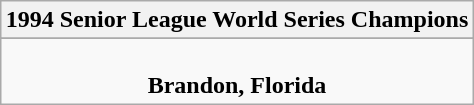<table class="wikitable" style="text-align: center; margin: 0 auto;">
<tr>
<th>1994 Senior League World Series Champions</th>
</tr>
<tr>
</tr>
<tr>
<td><br><strong>Brandon, Florida</strong></td>
</tr>
</table>
